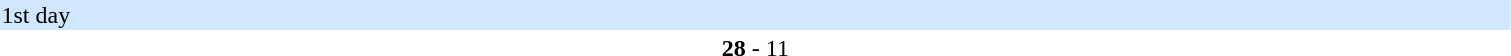<table width=80%>
<tr>
<th width=30%></th>
<th width=12%></th>
<th width=30%></th>
</tr>
<tr bgcolor=#D0E7FF>
<td colspan="3">1st day</td>
</tr>
<tr>
<td align=right><strong></strong></td>
<td align=center><strong>28</strong> - 11</td>
<td></td>
</tr>
<tr>
</tr>
</table>
